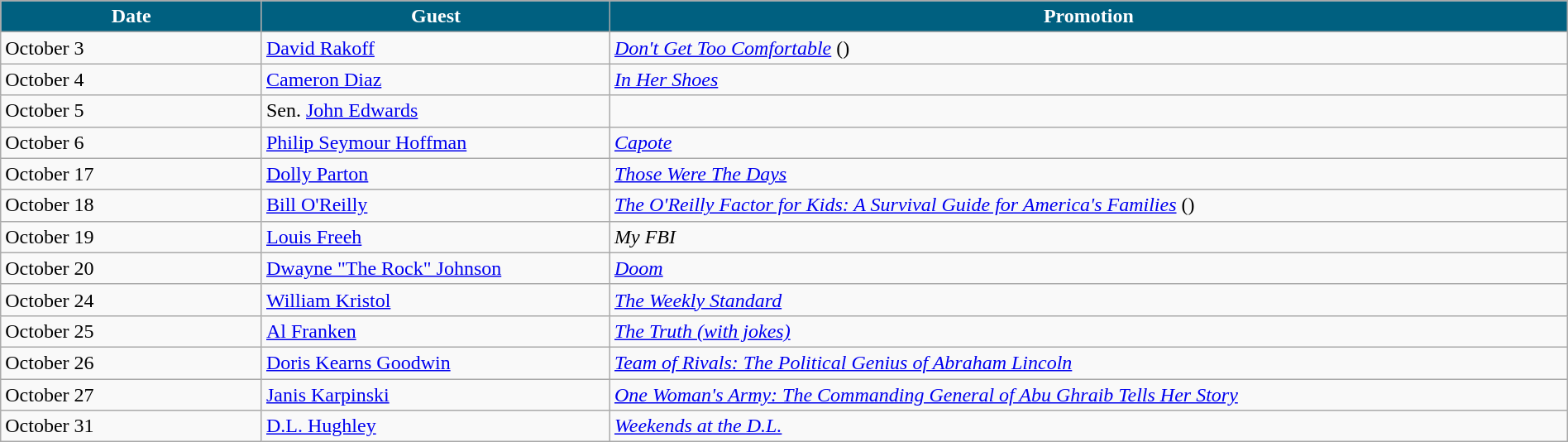<table class="wikitable" width="100%">
<tr bgcolor="#CCCCCC">
<th width="15%" style="background:#006080; color:#FFFFFF">Date</th>
<th width="20%" style="background:#006080; color:#FFFFFF">Guest</th>
<th width="55%" style="background:#006080; color:#FFFFFF">Promotion</th>
</tr>
<tr>
<td>October 3</td>
<td><a href='#'>David Rakoff</a></td>
<td><em><a href='#'>Don't Get Too Comfortable</a></em> ()</td>
</tr>
<tr>
<td>October 4</td>
<td><a href='#'>Cameron Diaz</a></td>
<td><em><a href='#'>In Her Shoes</a></em></td>
</tr>
<tr>
<td>October 5</td>
<td>Sen. <a href='#'>John Edwards</a></td>
<td></td>
</tr>
<tr>
<td>October 6</td>
<td><a href='#'>Philip Seymour Hoffman</a></td>
<td><em><a href='#'>Capote</a></em></td>
</tr>
<tr>
<td>October 17</td>
<td><a href='#'>Dolly Parton</a></td>
<td><em><a href='#'>Those Were The Days</a></em></td>
</tr>
<tr>
<td>October 18</td>
<td><a href='#'>Bill O'Reilly</a></td>
<td><em><a href='#'>The O'Reilly Factor for Kids: A Survival Guide for America's Families</a></em> ()</td>
</tr>
<tr>
<td>October 19</td>
<td><a href='#'>Louis Freeh</a></td>
<td><em>My FBI</em></td>
</tr>
<tr>
<td>October 20</td>
<td><a href='#'>Dwayne "The Rock" Johnson</a></td>
<td><em><a href='#'>Doom</a></em></td>
</tr>
<tr>
<td>October 24</td>
<td><a href='#'>William Kristol</a></td>
<td><em><a href='#'>The Weekly Standard</a></em></td>
</tr>
<tr>
<td>October 25</td>
<td><a href='#'>Al Franken</a></td>
<td><em><a href='#'>The Truth (with jokes)</a></em></td>
</tr>
<tr>
<td>October 26</td>
<td><a href='#'>Doris Kearns Goodwin</a></td>
<td><em><a href='#'>Team of Rivals: The Political Genius of Abraham Lincoln</a></em></td>
</tr>
<tr>
<td>October 27</td>
<td><a href='#'>Janis Karpinski</a></td>
<td><em><a href='#'>One Woman's Army: The Commanding General of Abu Ghraib Tells Her Story</a></em></td>
</tr>
<tr>
<td>October 31</td>
<td><a href='#'>D.L. Hughley</a></td>
<td><em><a href='#'>Weekends at the D.L.</a></em></td>
</tr>
</table>
